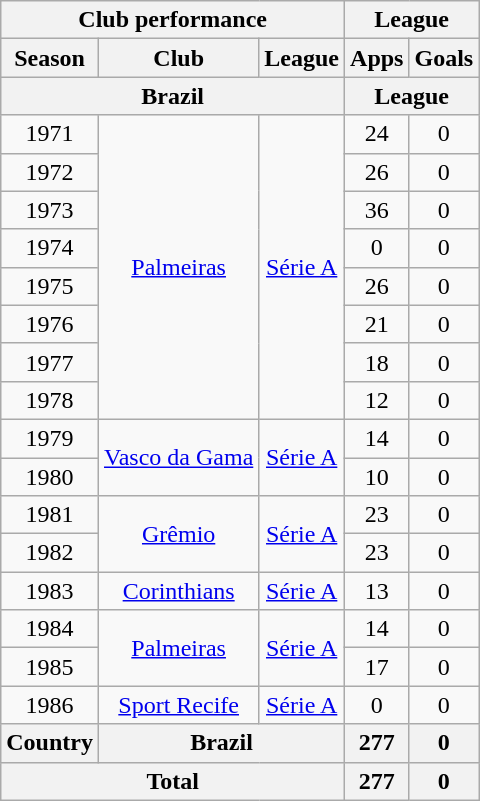<table class="wikitable" style="text-align:center;">
<tr>
<th colspan=3>Club performance</th>
<th colspan=2>League</th>
</tr>
<tr>
<th>Season</th>
<th>Club</th>
<th>League</th>
<th>Apps</th>
<th>Goals</th>
</tr>
<tr>
<th colspan=3>Brazil</th>
<th colspan=2>League</th>
</tr>
<tr>
<td>1971</td>
<td rowspan=8><a href='#'>Palmeiras</a></td>
<td rowspan=8><a href='#'>Série A</a></td>
<td>24</td>
<td>0</td>
</tr>
<tr>
<td>1972</td>
<td>26</td>
<td>0</td>
</tr>
<tr>
<td>1973</td>
<td>36</td>
<td>0</td>
</tr>
<tr>
<td>1974</td>
<td>0</td>
<td>0</td>
</tr>
<tr>
<td>1975</td>
<td>26</td>
<td>0</td>
</tr>
<tr>
<td>1976</td>
<td>21</td>
<td>0</td>
</tr>
<tr>
<td>1977</td>
<td>18</td>
<td>0</td>
</tr>
<tr>
<td>1978</td>
<td>12</td>
<td>0</td>
</tr>
<tr>
<td>1979</td>
<td rowspan=2><a href='#'>Vasco da Gama</a></td>
<td rowspan=2><a href='#'>Série A</a></td>
<td>14</td>
<td>0</td>
</tr>
<tr>
<td>1980</td>
<td>10</td>
<td>0</td>
</tr>
<tr>
<td>1981</td>
<td rowspan=2><a href='#'>Grêmio</a></td>
<td rowspan=2><a href='#'>Série A</a></td>
<td>23</td>
<td>0</td>
</tr>
<tr>
<td>1982</td>
<td>23</td>
<td>0</td>
</tr>
<tr>
<td>1983</td>
<td><a href='#'>Corinthians</a></td>
<td><a href='#'>Série A</a></td>
<td>13</td>
<td>0</td>
</tr>
<tr>
<td>1984</td>
<td rowspan=2><a href='#'>Palmeiras</a></td>
<td rowspan=2><a href='#'>Série A</a></td>
<td>14</td>
<td>0</td>
</tr>
<tr>
<td>1985</td>
<td>17</td>
<td>0</td>
</tr>
<tr>
<td>1986</td>
<td><a href='#'>Sport Recife</a></td>
<td><a href='#'>Série A</a></td>
<td>0</td>
<td>0</td>
</tr>
<tr>
<th rowspan=1>Country</th>
<th colspan=2>Brazil</th>
<th>277</th>
<th>0</th>
</tr>
<tr>
<th colspan=3>Total</th>
<th>277</th>
<th>0</th>
</tr>
</table>
